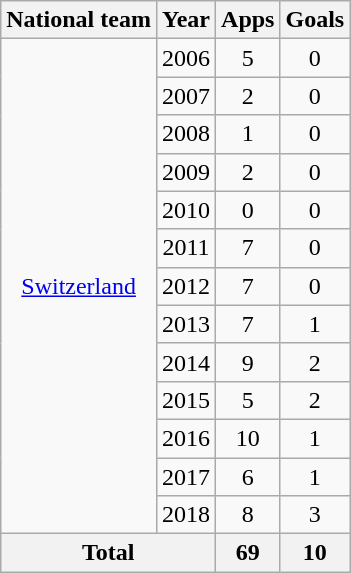<table class="wikitable" style="text-align:center">
<tr>
<th>National team</th>
<th>Year</th>
<th>Apps</th>
<th>Goals</th>
</tr>
<tr>
<td rowspan="13"><a href='#'>Switzerland</a></td>
<td>2006</td>
<td>5</td>
<td>0</td>
</tr>
<tr>
<td>2007</td>
<td>2</td>
<td>0</td>
</tr>
<tr>
<td>2008</td>
<td>1</td>
<td>0</td>
</tr>
<tr>
<td>2009</td>
<td>2</td>
<td>0</td>
</tr>
<tr>
<td>2010</td>
<td>0</td>
<td>0</td>
</tr>
<tr>
<td>2011</td>
<td>7</td>
<td>0</td>
</tr>
<tr>
<td>2012</td>
<td>7</td>
<td>0</td>
</tr>
<tr>
<td>2013</td>
<td>7</td>
<td>1</td>
</tr>
<tr>
<td>2014</td>
<td>9</td>
<td>2</td>
</tr>
<tr>
<td>2015</td>
<td>5</td>
<td>2</td>
</tr>
<tr>
<td>2016</td>
<td>10</td>
<td>1</td>
</tr>
<tr>
<td>2017</td>
<td>6</td>
<td>1</td>
</tr>
<tr>
<td>2018</td>
<td>8</td>
<td>3</td>
</tr>
<tr>
<th colspan="2">Total</th>
<th>69</th>
<th>10</th>
</tr>
</table>
